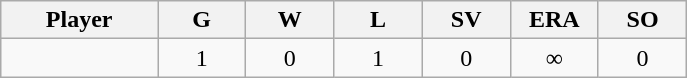<table class="wikitable sortable">
<tr>
<th bgcolor="#DDDDFF" width="16%">Player</th>
<th bgcolor="#DDDDFF" width="9%">G</th>
<th bgcolor="#DDDDFF" width="9%">W</th>
<th bgcolor="#DDDDFF" width="9%">L</th>
<th bgcolor="#DDDDFF" width="9%">SV</th>
<th bgcolor="#DDDDFF" width="9%">ERA</th>
<th bgcolor="#DDDDFF" width="9%">SO</th>
</tr>
<tr align="center">
<td></td>
<td>1</td>
<td>0</td>
<td>1</td>
<td>0</td>
<td>∞</td>
<td>0</td>
</tr>
</table>
